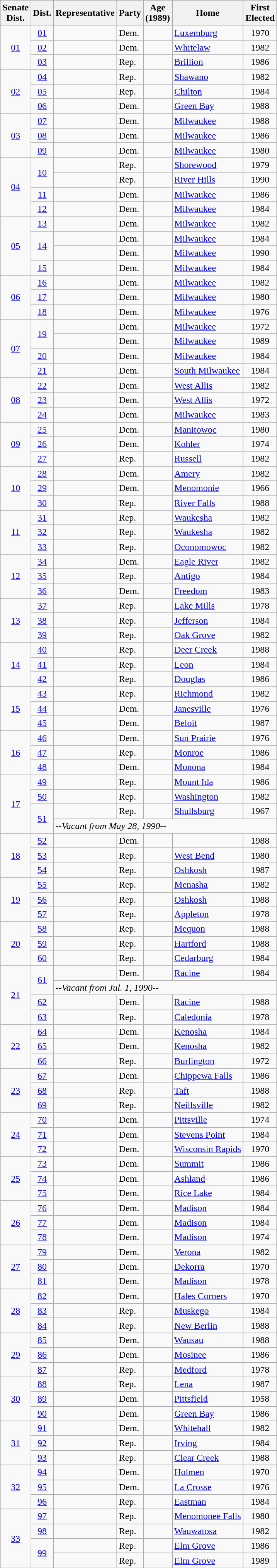<table class="wikitable sortable">
<tr>
<th>Senate<br>Dist.</th>
<th>Dist.</th>
<th>Representative</th>
<th>Party</th>
<th>Age<br>(1989)</th>
<th>Home</th>
<th>First<br>Elected</th>
</tr>
<tr>
<td align="center" rowspan="3"><a href='#'>01</a></td>
<td align="center"><a href='#'>01</a></td>
<td></td>
<td>Dem.</td>
<td align="center"></td>
<td><a href='#'>Luxemburg</a></td>
<td align="center">1970</td>
</tr>
<tr>
<td align="center"><a href='#'>02</a></td>
<td></td>
<td>Dem.</td>
<td align="center"></td>
<td><a href='#'>Whitelaw</a></td>
<td align="center">1982</td>
</tr>
<tr>
<td align="center"><a href='#'>03</a></td>
<td></td>
<td>Rep.</td>
<td align="center"></td>
<td><a href='#'>Brillion</a></td>
<td align="center">1986</td>
</tr>
<tr>
<td align="center" rowspan="3"><a href='#'>02</a></td>
<td align="center"><a href='#'>04</a></td>
<td></td>
<td>Rep.</td>
<td align="center"></td>
<td><a href='#'>Shawano</a></td>
<td align="center">1982</td>
</tr>
<tr>
<td align="center"><a href='#'>05</a></td>
<td></td>
<td>Rep.</td>
<td align="center"></td>
<td><a href='#'>Chilton</a></td>
<td align="center">1984</td>
</tr>
<tr>
<td align="center"><a href='#'>06</a></td>
<td></td>
<td>Dem.</td>
<td align="center"></td>
<td><a href='#'>Green Bay</a></td>
<td align="center">1988</td>
</tr>
<tr>
<td align="center" rowspan="3"><a href='#'>03</a></td>
<td align="center"><a href='#'>07</a></td>
<td></td>
<td>Dem.</td>
<td align="center"></td>
<td><a href='#'>Milwaukee</a></td>
<td align="center">1988</td>
</tr>
<tr>
<td align="center"><a href='#'>08</a></td>
<td></td>
<td>Dem.</td>
<td align="center"></td>
<td><a href='#'>Milwaukee</a></td>
<td align="center">1986</td>
</tr>
<tr>
<td align="center"><a href='#'>09</a></td>
<td></td>
<td>Dem.</td>
<td align="center"></td>
<td><a href='#'>Milwaukee</a></td>
<td align="center">1980</td>
</tr>
<tr>
<td align="center" rowspan="4"><a href='#'>04</a></td>
<td rowspan="2" align="center"><a href='#'>10</a></td>
<td> </td>
<td>Rep.</td>
<td align="center"></td>
<td><a href='#'>Shorewood</a></td>
<td align="center">1979</td>
</tr>
<tr>
<td> </td>
<td>Rep.</td>
<td align="center"></td>
<td><a href='#'>River Hills</a></td>
<td align="center">1990</td>
</tr>
<tr>
<td align="center"><a href='#'>11</a></td>
<td></td>
<td>Dem.</td>
<td align="center"></td>
<td><a href='#'>Milwaukee</a></td>
<td align="center">1986</td>
</tr>
<tr>
<td align="center"><a href='#'>12</a></td>
<td></td>
<td>Dem.</td>
<td align="center"></td>
<td><a href='#'>Milwaukee</a></td>
<td align="center">1984</td>
</tr>
<tr>
<td align="center" rowspan="4"><a href='#'>05</a></td>
<td align="center"><a href='#'>13</a></td>
<td></td>
<td>Dem.</td>
<td align="center"></td>
<td><a href='#'>Milwaukee</a></td>
<td align="center">1982</td>
</tr>
<tr>
<td rowspan="2" align="center"><a href='#'>14</a></td>
<td> </td>
<td>Dem.</td>
<td align="center"></td>
<td><a href='#'>Milwaukee</a></td>
<td align="center">1984</td>
</tr>
<tr>
<td> </td>
<td>Dem.</td>
<td align="center"></td>
<td><a href='#'>Milwaukee</a></td>
<td align="center">1990</td>
</tr>
<tr>
<td align="center"><a href='#'>15</a></td>
<td></td>
<td>Dem.</td>
<td align="center"></td>
<td><a href='#'>Milwaukee</a></td>
<td align="center">1984</td>
</tr>
<tr>
<td align="center" rowspan="3"><a href='#'>06</a></td>
<td align="center"><a href='#'>16</a></td>
<td></td>
<td>Dem.</td>
<td align="center"></td>
<td><a href='#'>Milwaukee</a></td>
<td align="center">1982</td>
</tr>
<tr>
<td align="center"><a href='#'>17</a></td>
<td></td>
<td>Dem.</td>
<td align="center"></td>
<td><a href='#'>Milwaukee</a></td>
<td align="center">1980</td>
</tr>
<tr>
<td align="center"><a href='#'>18</a></td>
<td></td>
<td>Dem.</td>
<td align="center"></td>
<td><a href='#'>Milwaukee</a></td>
<td align="center">1976</td>
</tr>
<tr>
<td align="center" rowspan="4"><a href='#'>07</a></td>
<td rowspan="2" align="center"><a href='#'>19</a></td>
<td> </td>
<td>Dem.</td>
<td align="center"></td>
<td><a href='#'>Milwaukee</a></td>
<td align="center">1972</td>
</tr>
<tr>
<td> </td>
<td>Dem.</td>
<td align="center"></td>
<td><a href='#'>Milwaukee</a></td>
<td align="center">1989</td>
</tr>
<tr>
<td align="center"><a href='#'>20</a></td>
<td></td>
<td>Dem.</td>
<td align="center"></td>
<td><a href='#'>Milwaukee</a></td>
<td align="center">1984</td>
</tr>
<tr>
<td align="center"><a href='#'>21</a></td>
<td></td>
<td>Dem.</td>
<td align="center"></td>
<td><a href='#'>South Milwaukee</a></td>
<td align="center">1984</td>
</tr>
<tr>
<td align="center" rowspan="3"><a href='#'>08</a></td>
<td align="center"><a href='#'>22</a></td>
<td></td>
<td>Dem.</td>
<td align="center"></td>
<td><a href='#'>West Allis</a></td>
<td align="center">1982</td>
</tr>
<tr>
<td align="center"><a href='#'>23</a></td>
<td></td>
<td>Dem.</td>
<td align="center"></td>
<td><a href='#'>West Allis</a></td>
<td align="center">1972</td>
</tr>
<tr>
<td align="center"><a href='#'>24</a></td>
<td></td>
<td>Dem.</td>
<td align="center"></td>
<td><a href='#'>Milwaukee</a></td>
<td align="center">1983</td>
</tr>
<tr>
<td align="center" rowspan="3"><a href='#'>09</a></td>
<td align="center"><a href='#'>25</a></td>
<td></td>
<td>Dem.</td>
<td align="center"></td>
<td><a href='#'>Manitowoc</a></td>
<td align="center">1980</td>
</tr>
<tr>
<td align="center"><a href='#'>26</a></td>
<td></td>
<td>Dem.</td>
<td align="center"></td>
<td><a href='#'>Kohler</a></td>
<td align="center">1974</td>
</tr>
<tr>
<td align="center"><a href='#'>27</a></td>
<td></td>
<td>Rep.</td>
<td align="center"></td>
<td><a href='#'>Russell</a></td>
<td align="center">1982</td>
</tr>
<tr>
<td align="center" rowspan="3"><a href='#'>10</a></td>
<td align="center"><a href='#'>28</a></td>
<td></td>
<td>Dem.</td>
<td align="center"></td>
<td><a href='#'>Amery</a></td>
<td align="center">1982</td>
</tr>
<tr>
<td align="center"><a href='#'>29</a></td>
<td></td>
<td>Dem.</td>
<td align="center"></td>
<td><a href='#'>Menomonie</a></td>
<td align="center">1966</td>
</tr>
<tr>
<td align="center"><a href='#'>30</a></td>
<td></td>
<td>Rep.</td>
<td align="center"></td>
<td><a href='#'>River Falls</a></td>
<td align="center">1988</td>
</tr>
<tr>
<td align="center" rowspan="3"><a href='#'>11</a></td>
<td align="center"><a href='#'>31</a></td>
<td></td>
<td>Rep.</td>
<td align="center"></td>
<td><a href='#'>Waukesha</a></td>
<td align="center">1982</td>
</tr>
<tr>
<td align="center"><a href='#'>32</a></td>
<td></td>
<td>Rep.</td>
<td align="center"></td>
<td><a href='#'>Waukesha</a></td>
<td align="center">1982</td>
</tr>
<tr>
<td align="center"><a href='#'>33</a></td>
<td></td>
<td>Rep.</td>
<td align="center"></td>
<td><a href='#'>Oconomowoc</a></td>
<td align="center">1982</td>
</tr>
<tr>
<td align="center" rowspan="3"><a href='#'>12</a></td>
<td align="center"><a href='#'>34</a></td>
<td></td>
<td>Dem.</td>
<td align="center"></td>
<td><a href='#'>Eagle River</a></td>
<td align="center">1982</td>
</tr>
<tr>
<td align="center"><a href='#'>35</a></td>
<td></td>
<td>Rep.</td>
<td align="center"></td>
<td><a href='#'>Antigo</a></td>
<td align="center">1984</td>
</tr>
<tr>
<td align="center"><a href='#'>36</a></td>
<td></td>
<td>Dem.</td>
<td align="center"></td>
<td><a href='#'>Freedom</a></td>
<td align="center">1983</td>
</tr>
<tr>
<td align="center" rowspan="3"><a href='#'>13</a></td>
<td align="center"><a href='#'>37</a></td>
<td></td>
<td>Rep.</td>
<td align="center"></td>
<td><a href='#'>Lake Mills</a></td>
<td align="center">1978</td>
</tr>
<tr>
<td align="center"><a href='#'>38</a></td>
<td></td>
<td>Rep.</td>
<td align="center"></td>
<td><a href='#'>Jefferson</a></td>
<td align="center">1984</td>
</tr>
<tr>
<td align="center"><a href='#'>39</a></td>
<td></td>
<td>Rep.</td>
<td align="center"></td>
<td><a href='#'>Oak Grove</a></td>
<td align="center">1982</td>
</tr>
<tr>
<td align="center" rowspan="3"><a href='#'>14</a></td>
<td align="center"><a href='#'>40</a></td>
<td></td>
<td>Rep.</td>
<td align="center"></td>
<td><a href='#'>Deer Creek</a></td>
<td align="center">1988</td>
</tr>
<tr>
<td align="center"><a href='#'>41</a></td>
<td></td>
<td>Rep.</td>
<td align="center"></td>
<td><a href='#'>Leon</a></td>
<td align="center">1984</td>
</tr>
<tr>
<td align="center"><a href='#'>42</a></td>
<td></td>
<td>Rep.</td>
<td align="center"></td>
<td><a href='#'>Douglas</a></td>
<td align="center">1986</td>
</tr>
<tr>
<td align="center" rowspan="3"><a href='#'>15</a></td>
<td align="center"><a href='#'>43</a></td>
<td></td>
<td>Rep.</td>
<td align="center"></td>
<td><a href='#'>Richmond</a></td>
<td align="center">1982</td>
</tr>
<tr>
<td align="center"><a href='#'>44</a></td>
<td></td>
<td>Dem.</td>
<td align="center"></td>
<td><a href='#'>Janesville</a></td>
<td align="center">1976</td>
</tr>
<tr>
<td align="center"><a href='#'>45</a></td>
<td></td>
<td>Dem.</td>
<td align="center"></td>
<td><a href='#'>Beloit</a></td>
<td align="center">1987</td>
</tr>
<tr>
<td align="center" rowspan="3"><a href='#'>16</a></td>
<td align="center"><a href='#'>46</a></td>
<td></td>
<td>Dem.</td>
<td align="center"></td>
<td><a href='#'>Sun Prairie</a></td>
<td align="center">1976</td>
</tr>
<tr>
<td align="center"><a href='#'>47</a></td>
<td></td>
<td>Rep.</td>
<td align="center"></td>
<td><a href='#'>Monroe</a></td>
<td align="center">1986</td>
</tr>
<tr>
<td align="center"><a href='#'>48</a></td>
<td></td>
<td>Dem.</td>
<td align="center"></td>
<td><a href='#'>Monona</a></td>
<td align="center">1984</td>
</tr>
<tr>
<td align="center" rowspan="4"><a href='#'>17</a></td>
<td align="center"><a href='#'>49</a></td>
<td></td>
<td>Rep.</td>
<td align="center"></td>
<td><a href='#'>Mount Ida</a></td>
<td align="center">1986</td>
</tr>
<tr>
<td align="center"><a href='#'>50</a></td>
<td></td>
<td>Rep.</td>
<td align="center"></td>
<td><a href='#'>Washington</a></td>
<td align="center">1982</td>
</tr>
<tr>
<td rowspan="2" align="center"><a href='#'>51</a></td>
<td> </td>
<td>Rep.</td>
<td align="center"></td>
<td><a href='#'>Shullsburg</a></td>
<td align="center">1967</td>
</tr>
<tr>
<td colspan="5"><em>--Vacant from May 28, 1990--</em></td>
</tr>
<tr>
<td align="center" rowspan="3"><a href='#'>18</a></td>
<td align="center"><a href='#'>52</a></td>
<td></td>
<td>Dem.</td>
<td align="center"></td>
<td></td>
<td align="center">1988</td>
</tr>
<tr>
<td align="center"><a href='#'>53</a></td>
<td></td>
<td>Rep.</td>
<td align="center"></td>
<td><a href='#'>West Bend</a></td>
<td align="center">1980</td>
</tr>
<tr>
<td align="center"><a href='#'>54</a></td>
<td></td>
<td>Rep.</td>
<td align="center"></td>
<td><a href='#'>Oshkosh</a></td>
<td align="center">1987</td>
</tr>
<tr>
<td align="center" rowspan="3"><a href='#'>19</a></td>
<td align="center"><a href='#'>55</a></td>
<td></td>
<td>Rep.</td>
<td align="center"></td>
<td><a href='#'>Menasha</a></td>
<td align="center">1982</td>
</tr>
<tr>
<td align="center"><a href='#'>56</a></td>
<td></td>
<td>Rep.</td>
<td align="center"></td>
<td><a href='#'>Oshkosh</a></td>
<td align="center">1988</td>
</tr>
<tr>
<td align="center"><a href='#'>57</a></td>
<td></td>
<td>Rep.</td>
<td align="center"></td>
<td><a href='#'>Appleton</a></td>
<td align="center">1978</td>
</tr>
<tr>
<td align="center" rowspan="3"><a href='#'>20</a></td>
<td align="center"><a href='#'>58</a></td>
<td></td>
<td>Rep.</td>
<td align="center"></td>
<td><a href='#'>Mequon</a></td>
<td align="center">1988</td>
</tr>
<tr>
<td align="center"><a href='#'>59</a></td>
<td></td>
<td>Rep.</td>
<td align="center"></td>
<td><a href='#'>Hartford</a></td>
<td align="center">1988</td>
</tr>
<tr>
<td align="center"><a href='#'>60</a></td>
<td></td>
<td>Rep.</td>
<td align="center"></td>
<td><a href='#'>Cedarburg</a></td>
<td align="center">1984</td>
</tr>
<tr>
<td align="center" rowspan="4"><a href='#'>21</a></td>
<td rowspan="2" align="center"><a href='#'>61</a></td>
<td> </td>
<td>Dem.</td>
<td align="center"></td>
<td><a href='#'>Racine</a></td>
<td align="center">1984</td>
</tr>
<tr>
<td colspan="5"><em>--Vacant from Jul. 1, 1990--</em></td>
</tr>
<tr>
<td align="center"><a href='#'>62</a></td>
<td></td>
<td>Dem.</td>
<td align="center"></td>
<td><a href='#'>Racine</a></td>
<td align="center">1988</td>
</tr>
<tr>
<td align="center"><a href='#'>63</a></td>
<td></td>
<td>Rep.</td>
<td align="center"></td>
<td><a href='#'>Caledonia</a></td>
<td align="center">1978</td>
</tr>
<tr>
<td align="center" rowspan="3"><a href='#'>22</a></td>
<td align="center"><a href='#'>64</a></td>
<td></td>
<td>Dem.</td>
<td align="center"></td>
<td><a href='#'>Kenosha</a></td>
<td align="center">1984</td>
</tr>
<tr>
<td align="center"><a href='#'>65</a></td>
<td></td>
<td>Dem.</td>
<td align="center"></td>
<td><a href='#'>Kenosha</a></td>
<td align="center">1982</td>
</tr>
<tr>
<td align="center"><a href='#'>66</a></td>
<td></td>
<td>Rep.</td>
<td align="center"></td>
<td><a href='#'>Burlington</a></td>
<td align="center">1972</td>
</tr>
<tr>
<td align="center" rowspan="3"><a href='#'>23</a></td>
<td align="center"><a href='#'>67</a></td>
<td></td>
<td>Dem.</td>
<td align="center"></td>
<td><a href='#'>Chippewa Falls</a></td>
<td align="center">1986</td>
</tr>
<tr>
<td align="center"><a href='#'>68</a></td>
<td></td>
<td>Rep.</td>
<td align="center"></td>
<td><a href='#'>Taft</a></td>
<td align="center">1988</td>
</tr>
<tr>
<td align="center"><a href='#'>69</a></td>
<td></td>
<td>Rep.</td>
<td align="center"></td>
<td><a href='#'>Neillsville</a></td>
<td align="center">1982</td>
</tr>
<tr>
<td align="center" rowspan="3"><a href='#'>24</a></td>
<td align="center"><a href='#'>70</a></td>
<td></td>
<td>Dem.</td>
<td align="center"></td>
<td><a href='#'>Pittsville</a></td>
<td align="center">1974</td>
</tr>
<tr>
<td align="center"><a href='#'>71</a></td>
<td></td>
<td>Dem.</td>
<td align="center"></td>
<td><a href='#'>Stevens Point</a></td>
<td align="center">1984</td>
</tr>
<tr>
<td align="center"><a href='#'>72</a></td>
<td></td>
<td>Dem.</td>
<td align="center"></td>
<td><a href='#'>Wisconsin Rapids</a></td>
<td align="center">1970</td>
</tr>
<tr>
<td align="center" rowspan="3"><a href='#'>25</a></td>
<td align="center"><a href='#'>73</a></td>
<td></td>
<td>Dem.</td>
<td align="center"></td>
<td><a href='#'>Summit</a></td>
<td align="center">1986</td>
</tr>
<tr>
<td align="center"><a href='#'>74</a></td>
<td></td>
<td>Dem.</td>
<td align="center"></td>
<td><a href='#'>Ashland</a></td>
<td align="center">1986</td>
</tr>
<tr>
<td align="center"><a href='#'>75</a></td>
<td></td>
<td>Dem.</td>
<td align="center"></td>
<td><a href='#'>Rice Lake</a></td>
<td align="center">1984</td>
</tr>
<tr>
<td align="center" rowspan="3"><a href='#'>26</a></td>
<td align="center"><a href='#'>76</a></td>
<td></td>
<td>Dem.</td>
<td align="center"></td>
<td><a href='#'>Madison</a></td>
<td align="center">1984</td>
</tr>
<tr>
<td align="center"><a href='#'>77</a></td>
<td></td>
<td>Dem.</td>
<td align="center"></td>
<td><a href='#'>Madison</a></td>
<td align="center">1984</td>
</tr>
<tr>
<td align="center"><a href='#'>78</a></td>
<td></td>
<td>Dem.</td>
<td align="center"></td>
<td><a href='#'>Madison</a></td>
<td align="center">1974</td>
</tr>
<tr>
<td align="center" rowspan="3"><a href='#'>27</a></td>
<td align="center"><a href='#'>79</a></td>
<td></td>
<td>Dem.</td>
<td align="center"></td>
<td><a href='#'>Verona</a></td>
<td align="center">1982</td>
</tr>
<tr>
<td align="center"><a href='#'>80</a></td>
<td></td>
<td>Dem.</td>
<td align="center"></td>
<td><a href='#'>Dekorra</a></td>
<td align="center">1970</td>
</tr>
<tr>
<td align="center"><a href='#'>81</a></td>
<td></td>
<td>Dem.</td>
<td align="center"></td>
<td><a href='#'>Madison</a></td>
<td align="center">1978</td>
</tr>
<tr>
<td align="center" rowspan="3"><a href='#'>28</a></td>
<td align="center"><a href='#'>82</a></td>
<td></td>
<td>Dem.</td>
<td align="center"></td>
<td><a href='#'>Hales Corners</a></td>
<td align="center">1970</td>
</tr>
<tr>
<td align="center"><a href='#'>83</a></td>
<td></td>
<td>Rep.</td>
<td align="center"></td>
<td><a href='#'>Muskego</a></td>
<td align="center">1984</td>
</tr>
<tr>
<td align="center"><a href='#'>84</a></td>
<td></td>
<td>Rep.</td>
<td align="center"></td>
<td><a href='#'>New Berlin</a></td>
<td align="center">1988</td>
</tr>
<tr>
<td align="center" rowspan="3"><a href='#'>29</a></td>
<td align="center"><a href='#'>85</a></td>
<td></td>
<td>Dem.</td>
<td align="center"></td>
<td><a href='#'>Wausau</a></td>
<td align="center">1988</td>
</tr>
<tr>
<td align="center"><a href='#'>86</a></td>
<td></td>
<td>Dem.</td>
<td align="center"></td>
<td><a href='#'>Mosinee</a></td>
<td align="center">1986</td>
</tr>
<tr>
<td align="center"><a href='#'>87</a></td>
<td></td>
<td>Rep.</td>
<td align="center"></td>
<td><a href='#'>Medford</a></td>
<td align="center">1978</td>
</tr>
<tr>
<td align="center" rowspan="3"><a href='#'>30</a></td>
<td align="center"><a href='#'>88</a></td>
<td></td>
<td>Rep.</td>
<td align="center"></td>
<td><a href='#'>Lena</a></td>
<td align="center">1987</td>
</tr>
<tr>
<td align="center"><a href='#'>89</a></td>
<td></td>
<td>Dem.</td>
<td align="center"></td>
<td><a href='#'>Pittsfield</a></td>
<td align="center">1958</td>
</tr>
<tr>
<td align="center"><a href='#'>90</a></td>
<td></td>
<td>Dem.</td>
<td align="center"></td>
<td><a href='#'>Green Bay</a></td>
<td align="center">1986</td>
</tr>
<tr>
<td align="center" rowspan="3"><a href='#'>31</a></td>
<td align="center"><a href='#'>91</a></td>
<td></td>
<td>Dem.</td>
<td align="center"></td>
<td><a href='#'>Whitehall</a></td>
<td align="center">1982</td>
</tr>
<tr>
<td align="center"><a href='#'>92</a></td>
<td></td>
<td>Rep.</td>
<td align="center"></td>
<td><a href='#'>Irving</a></td>
<td align="center">1984</td>
</tr>
<tr>
<td align="center"><a href='#'>93</a></td>
<td></td>
<td>Rep.</td>
<td align="center"></td>
<td><a href='#'>Clear Creek</a></td>
<td align="center">1988</td>
</tr>
<tr>
<td align="center" rowspan="3"><a href='#'>32</a></td>
<td align="center"><a href='#'>94</a></td>
<td></td>
<td>Dem.</td>
<td align="center"></td>
<td><a href='#'>Holmen</a></td>
<td align="center">1970</td>
</tr>
<tr>
<td align="center"><a href='#'>95</a></td>
<td></td>
<td>Dem.</td>
<td align="center"></td>
<td><a href='#'>La Crosse</a></td>
<td align="center">1976</td>
</tr>
<tr>
<td align="center"><a href='#'>96</a></td>
<td></td>
<td>Rep.</td>
<td align="center"></td>
<td><a href='#'>Eastman</a></td>
<td align="center">1984</td>
</tr>
<tr>
<td align="center" rowspan="4"><a href='#'>33</a></td>
<td align="center"><a href='#'>97</a></td>
<td></td>
<td>Rep.</td>
<td align="center"></td>
<td><a href='#'>Menomonee Falls</a></td>
<td align="center">1980</td>
</tr>
<tr>
<td align="center"><a href='#'>98</a></td>
<td></td>
<td>Rep.</td>
<td align="center"></td>
<td><a href='#'>Wauwatosa</a></td>
<td align="center">1982</td>
</tr>
<tr>
<td rowspan="2" align="center"><a href='#'>99</a></td>
<td> </td>
<td>Rep.</td>
<td align="center"></td>
<td><a href='#'>Elm Grove</a></td>
<td align="center">1986</td>
</tr>
<tr>
<td> </td>
<td>Rep.</td>
<td align="center"></td>
<td><a href='#'>Elm Grove</a></td>
<td align="center">1989</td>
</tr>
</table>
